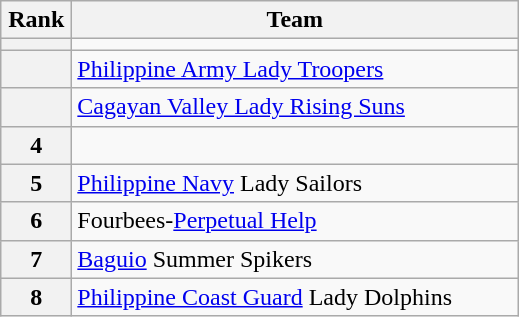<table class="wikitable" style="text-align: center;">
<tr>
<th width=40>Rank</th>
<th width=290>Team</th>
</tr>
<tr>
<th></th>
<td style="text-align:left;"></td>
</tr>
<tr>
<th></th>
<td style="text-align:left;"> <a href='#'>Philippine Army Lady Troopers</a></td>
</tr>
<tr>
<th></th>
<td style="text-align:left;"> <a href='#'>Cagayan Valley Lady Rising Suns</a></td>
</tr>
<tr>
<th>4</th>
<td style="text-align:left;"></td>
</tr>
<tr>
<th>5</th>
<td style="text-align:left;"> <a href='#'>Philippine Navy</a> Lady Sailors</td>
</tr>
<tr>
<th>6</th>
<td style="text-align:left;"> Fourbees-<a href='#'>Perpetual Help</a></td>
</tr>
<tr>
<th>7</th>
<td style="text-align:left;"> <a href='#'>Baguio</a> Summer Spikers</td>
</tr>
<tr>
<th>8</th>
<td style="text-align:left;"> <a href='#'>Philippine Coast Guard</a> Lady Dolphins</td>
</tr>
</table>
